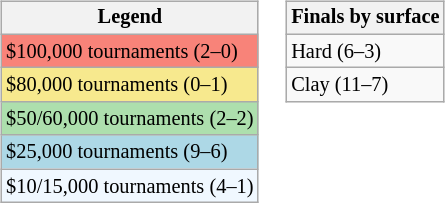<table>
<tr valign="top">
<td><br><table class="wikitable" style="font-size:85%;">
<tr>
<th>Legend</th>
</tr>
<tr style="background:#f88379;">
<td>$100,000 tournaments (2–0)</td>
</tr>
<tr style="background:#f7e98e;">
<td>$80,000 tournaments (0–1)</td>
</tr>
<tr style="background:#addfad;">
<td>$50/60,000 tournaments (2–2)</td>
</tr>
<tr style="background:lightblue;">
<td>$25,000 tournaments (9–6)</td>
</tr>
<tr style="background:#f0f8ff;">
<td>$10/15,000 tournaments (4–1)</td>
</tr>
</table>
</td>
<td><br><table class="wikitable" style="font-size:85%;">
<tr>
<th>Finals by surface</th>
</tr>
<tr>
<td>Hard (6–3)</td>
</tr>
<tr>
<td>Clay (11–7)</td>
</tr>
</table>
</td>
</tr>
</table>
